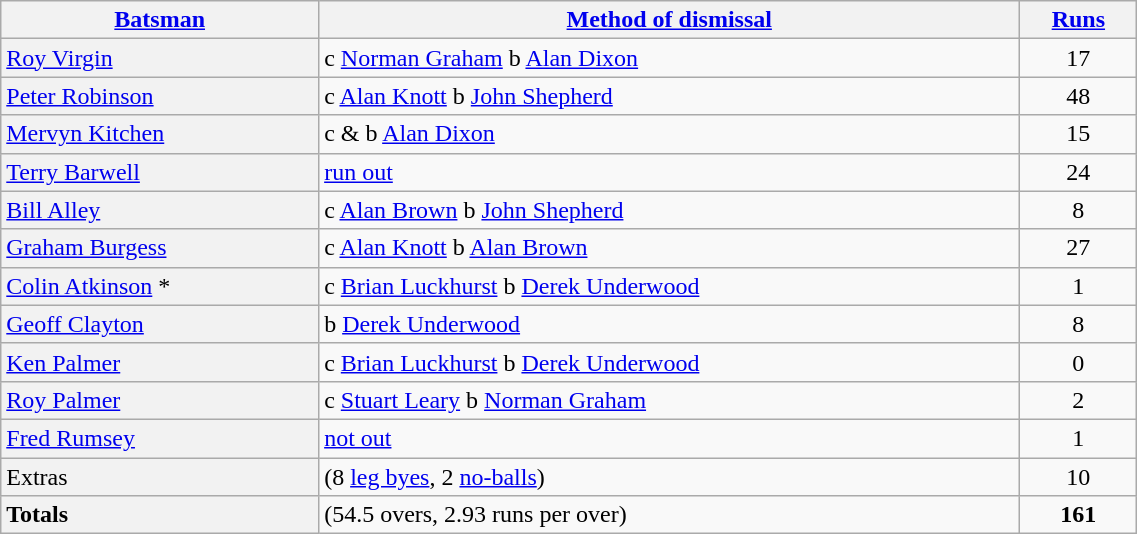<table class="wikitable" style="text-align: center; width: 60%;">
<tr>
<th scope="col"><a href='#'>Batsman</a></th>
<th scope="col"><a href='#'>Method of dismissal</a></th>
<th scope="col"><a href='#'>Runs</a></th>
</tr>
<tr>
<th scope="row" style="font-weight: normal; text-align: left;"><a href='#'>Roy Virgin</a></th>
<td style=" text-align: left;">c <a href='#'>Norman Graham</a> b <a href='#'>Alan Dixon</a></td>
<td>17</td>
</tr>
<tr>
<th scope="row" style="font-weight: normal; text-align: left;"><a href='#'>Peter Robinson</a></th>
<td style=" text-align: left;">c <a href='#'>Alan Knott</a>  b <a href='#'>John Shepherd</a></td>
<td>48</td>
</tr>
<tr>
<th scope="row" style="font-weight: normal; text-align: left;"><a href='#'>Mervyn Kitchen</a></th>
<td style=" text-align: left;">c & b <a href='#'>Alan Dixon</a></td>
<td>15</td>
</tr>
<tr>
<th scope="row" style="font-weight: normal; text-align: left;"><a href='#'>Terry Barwell</a></th>
<td style=" text-align: left;"><a href='#'>run out</a></td>
<td>24</td>
</tr>
<tr>
<th scope="row" style="font-weight: normal; text-align: left;"><a href='#'>Bill Alley</a></th>
<td style=" text-align: left;">c <a href='#'>Alan Brown</a> b <a href='#'>John Shepherd</a></td>
<td>8</td>
</tr>
<tr>
<th scope="row" style="font-weight: normal; text-align: left;"><a href='#'>Graham Burgess</a></th>
<td style=" text-align: left;">c <a href='#'>Alan Knott</a>  b <a href='#'>Alan Brown</a></td>
<td>27</td>
</tr>
<tr>
<th scope="row" style="font-weight: normal; text-align: left;"><a href='#'>Colin Atkinson</a> *</th>
<td style=" text-align: left;">c <a href='#'>Brian Luckhurst</a> b <a href='#'>Derek Underwood</a></td>
<td>1</td>
</tr>
<tr>
<th scope="row" style="font-weight: normal; text-align: left;"><a href='#'>Geoff Clayton</a></th>
<td style=" text-align: left;">b <a href='#'>Derek Underwood</a></td>
<td>8</td>
</tr>
<tr>
<th scope="row" style="font-weight: normal; text-align: left;"><a href='#'>Ken Palmer</a></th>
<td style=" text-align: left;">c <a href='#'>Brian Luckhurst</a> b <a href='#'>Derek Underwood</a></td>
<td>0</td>
</tr>
<tr>
<th scope="row" style="font-weight: normal; text-align: left;"><a href='#'>Roy Palmer</a></th>
<td style=" text-align: left;">c <a href='#'>Stuart Leary</a> b <a href='#'>Norman Graham</a></td>
<td>2</td>
</tr>
<tr>
<th scope="row" style="font-weight: normal; text-align: left;"><a href='#'>Fred Rumsey</a></th>
<td style=" text-align: left;"><a href='#'>not out</a></td>
<td>1</td>
</tr>
<tr>
<th scope="row" style="font-weight: normal; text-align: left;">Extras</th>
<td style=" text-align: left;">(8 <a href='#'>leg byes</a>, 2 <a href='#'>no-balls</a>)</td>
<td>10</td>
</tr>
<tr>
<th scope="row" style="font-weight: normal; text-align: left;"><strong>Totals</strong></th>
<td style=" text-align: left;">(54.5 overs, 2.93 runs per over)</td>
<td><strong>161</strong></td>
</tr>
</table>
